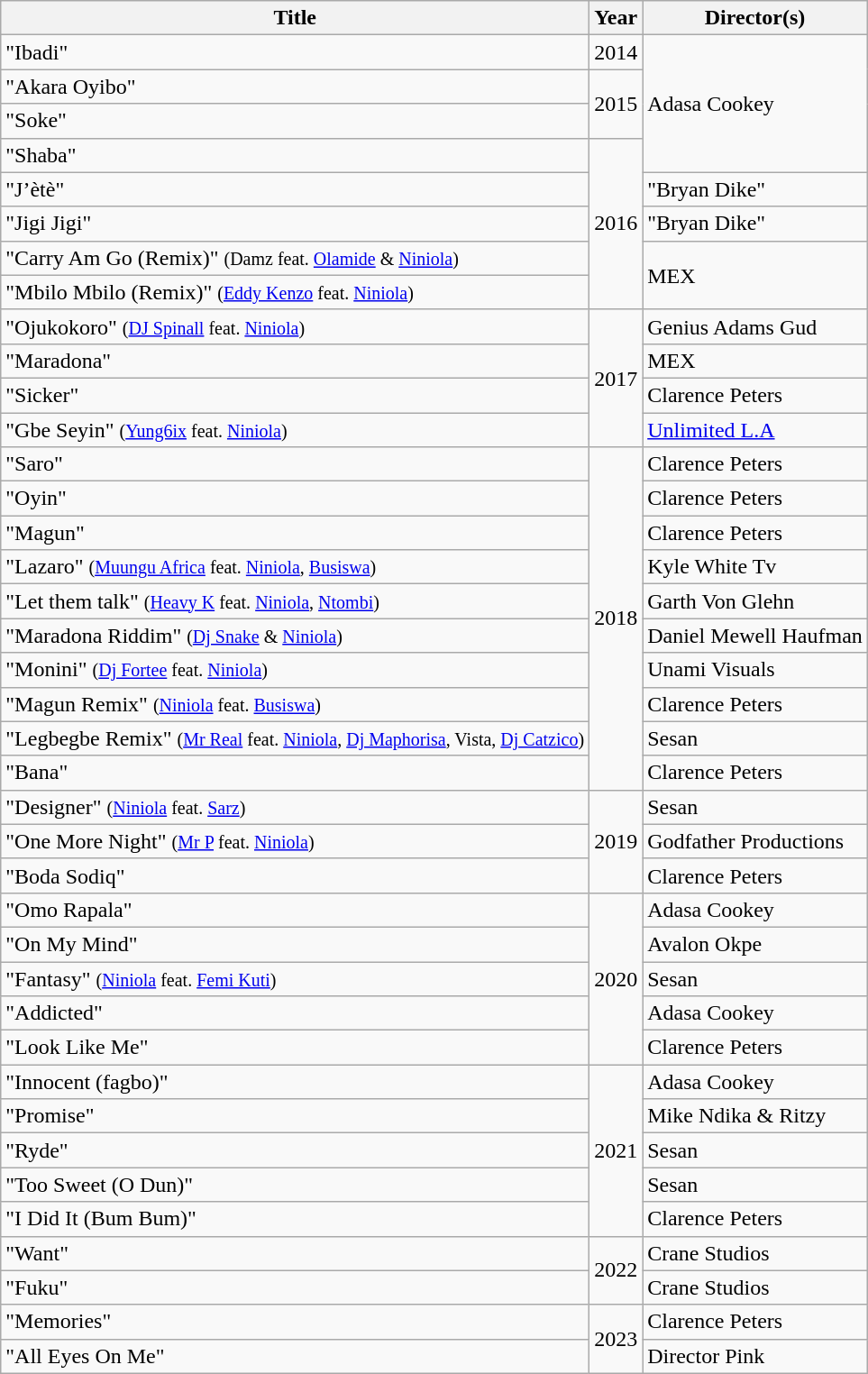<table class="wikitable sortable">
<tr>
<th>Title</th>
<th>Year</th>
<th>Director(s)</th>
</tr>
<tr>
<td>"Ibadi"</td>
<td>2014</td>
<td rowspan="4">Adasa Cookey</td>
</tr>
<tr>
<td>"Akara Oyibo"</td>
<td rowspan="2">2015</td>
</tr>
<tr>
<td>"Soke"</td>
</tr>
<tr>
<td>"Shaba"</td>
<td rowspan="5">2016</td>
</tr>
<tr>
<td>"J’ètè"</td>
<td>"Bryan Dike"</td>
</tr>
<tr>
<td>"Jigi Jigi"</td>
<td>"Bryan Dike"</td>
</tr>
<tr>
<td>"Carry Am Go (Remix)" <small>(Damz feat. <a href='#'>Olamide</a> & <a href='#'>Niniola</a>)</small></td>
<td rowspan="2">MEX</td>
</tr>
<tr>
<td>"Mbilo Mbilo (Remix)" <small>(<a href='#'>Eddy Kenzo</a> feat. <a href='#'>Niniola</a>)</small> </td>
</tr>
<tr>
<td>"Ojukokoro" <small>(<a href='#'>DJ Spinall</a> feat. <a href='#'>Niniola</a>)</small></td>
<td rowspan="4">2017</td>
<td>Genius Adams Gud</td>
</tr>
<tr>
<td>"Maradona"</td>
<td>MEX</td>
</tr>
<tr>
<td>"Sicker"</td>
<td>Clarence Peters</td>
</tr>
<tr>
<td>"Gbe Seyin" <small>(<a href='#'>Yung6ix</a> feat. <a href='#'>Niniola</a>)</small></td>
<td><a href='#'>Unlimited L.A</a></td>
</tr>
<tr>
<td>"Saro"</td>
<td rowspan="10">2018</td>
<td>Clarence Peters</td>
</tr>
<tr>
<td>"Oyin"</td>
<td>Clarence Peters</td>
</tr>
<tr>
<td>"Magun"</td>
<td>Clarence Peters</td>
</tr>
<tr>
<td>"Lazaro" <small>(<a href='#'>Muungu Africa</a> feat. <a href='#'>Niniola</a>, <a href='#'>Busiswa</a>)</small></td>
<td>Kyle White Tv</td>
</tr>
<tr>
<td>"Let them talk" <small>(<a href='#'>Heavy K</a> feat. <a href='#'>Niniola</a>, <a href='#'>Ntombi</a>)</small></td>
<td>Garth Von Glehn</td>
</tr>
<tr>
<td>"Maradona Riddim" <small>(<a href='#'>Dj Snake</a> & <a href='#'>Niniola</a>)</small></td>
<td>Daniel Mewell Haufman</td>
</tr>
<tr>
<td>"Monini" <small>(<a href='#'>Dj Fortee</a> feat. <a href='#'>Niniola</a>)</small></td>
<td>Unami Visuals</td>
</tr>
<tr>
<td>"Magun Remix" <small>(<a href='#'>Niniola</a> feat. <a href='#'>Busiswa</a>)</small></td>
<td>Clarence Peters</td>
</tr>
<tr>
<td>"Legbegbe Remix" <small>(<a href='#'>Mr Real</a> feat. <a href='#'>Niniola</a>, <a href='#'>Dj Maphorisa</a>, Vista, <a href='#'>Dj Catzico</a>)</small></td>
<td>Sesan</td>
</tr>
<tr>
<td>"Bana"</td>
<td>Clarence Peters</td>
</tr>
<tr>
<td>"Designer" <small>(<a href='#'>Niniola</a> feat. <a href='#'>Sarz</a>)</small></td>
<td rowspan="3">2019</td>
<td>Sesan</td>
</tr>
<tr>
<td>"One More Night" <small>(<a href='#'>Mr P</a> feat. <a href='#'>Niniola</a>)</small></td>
<td>Godfather Productions</td>
</tr>
<tr>
<td>"Boda Sodiq"</td>
<td>Clarence Peters</td>
</tr>
<tr>
<td>"Omo Rapala"</td>
<td rowspan="5">2020</td>
<td>Adasa Cookey</td>
</tr>
<tr>
<td>"On My Mind"</td>
<td>Avalon Okpe</td>
</tr>
<tr>
<td>"Fantasy" <small>(<a href='#'>Niniola</a> feat. <a href='#'>Femi Kuti</a>)</small></td>
<td>Sesan</td>
</tr>
<tr>
<td>"Addicted"</td>
<td>Adasa Cookey</td>
</tr>
<tr>
<td>"Look Like Me"</td>
<td>Clarence Peters</td>
</tr>
<tr>
<td>"Innocent (fagbo)"</td>
<td rowspan="5">2021</td>
<td>Adasa Cookey</td>
</tr>
<tr>
<td>"Promise"</td>
<td>Mike Ndika & Ritzy</td>
</tr>
<tr>
<td>"Ryde"</td>
<td>Sesan</td>
</tr>
<tr>
<td>"Too Sweet (O Dun)"</td>
<td>Sesan</td>
</tr>
<tr>
<td>"I Did It (Bum Bum)"</td>
<td>Clarence Peters</td>
</tr>
<tr>
<td>"Want"</td>
<td rowspan="2">2022</td>
<td>Crane Studios</td>
</tr>
<tr>
<td>"Fuku"</td>
<td>Crane Studios</td>
</tr>
<tr>
<td>"Memories"</td>
<td rowspan="2">2023</td>
<td>Clarence Peters</td>
</tr>
<tr>
<td>"All Eyes On Me"</td>
<td>Director Pink</td>
</tr>
</table>
